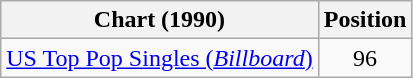<table class="wikitable sortable">
<tr>
<th>Chart (1990)</th>
<th>Position</th>
</tr>
<tr>
<td><a href='#'>US Top Pop Singles (<em>Billboard</em>)</a></td>
<td style="text-align:center;">96</td>
</tr>
</table>
